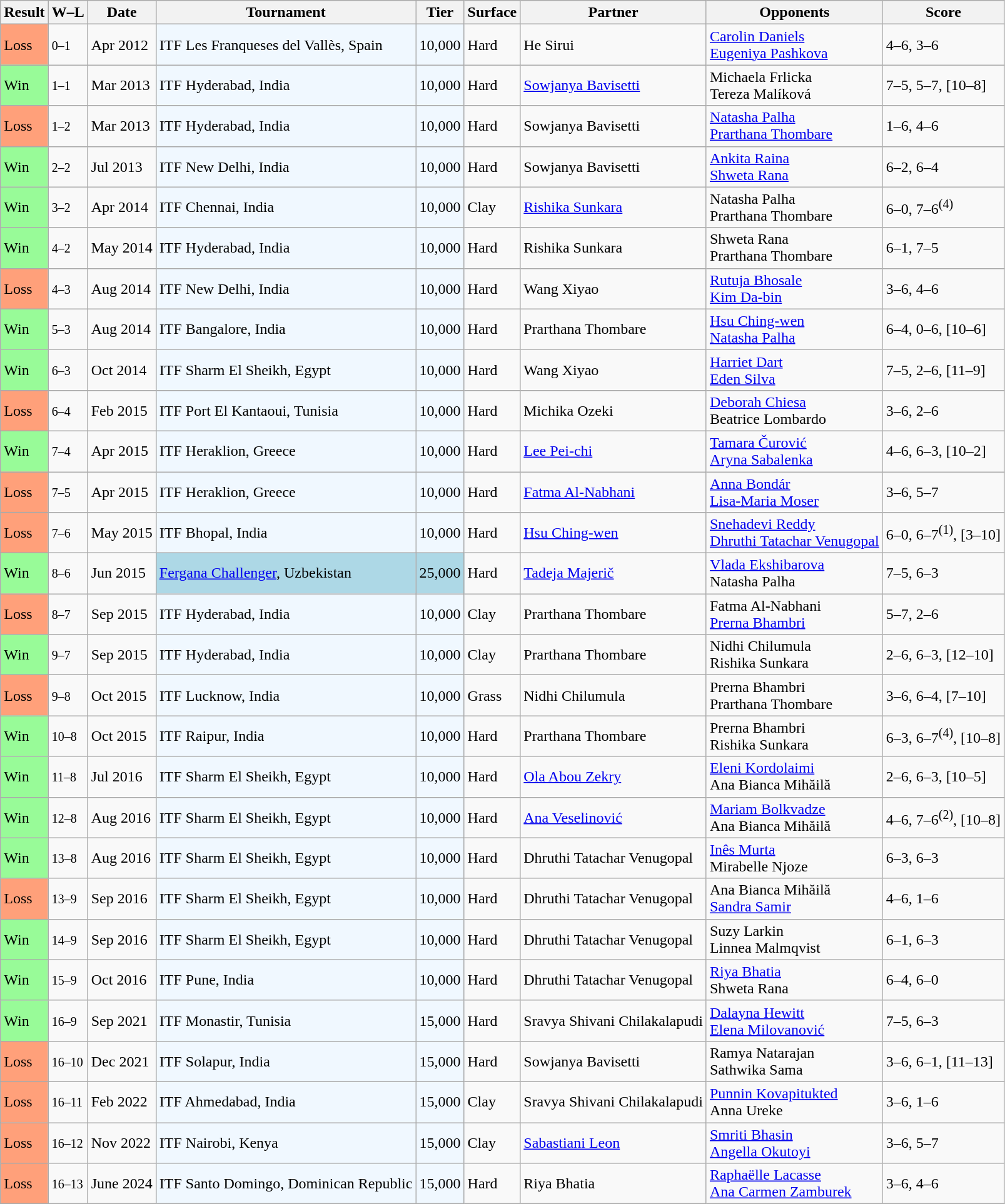<table class="wikitable sortable">
<tr>
<th>Result</th>
<th class=unsortable>W–L</th>
<th>Date</th>
<th>Tournament</th>
<th>Tier</th>
<th>Surface</th>
<th>Partner</th>
<th>Opponents</th>
<th class=unsortable>Score</th>
</tr>
<tr>
<td bgcolor="FFA07A">Loss</td>
<td><small>0–1</small></td>
<td>Apr 2012</td>
<td style="background:#f0f8ff;">ITF Les Franqueses del Vallès, Spain</td>
<td style="background:#f0f8ff;">10,000</td>
<td>Hard</td>
<td> He Sirui</td>
<td> <a href='#'>Carolin Daniels</a> <br>  <a href='#'>Eugeniya Pashkova</a></td>
<td>4–6, 3–6</td>
</tr>
<tr>
<td style="background:#98fb98;">Win</td>
<td><small>1–1</small></td>
<td>Mar 2013</td>
<td style="background:#f0f8ff;">ITF Hyderabad, India</td>
<td style="background:#f0f8ff;">10,000</td>
<td>Hard</td>
<td> <a href='#'>Sowjanya Bavisetti</a></td>
<td> Michaela Frlicka <br>  Tereza Malíková</td>
<td>7–5, 5–7, [10–8]</td>
</tr>
<tr>
<td bgcolor=FFA07A>Loss</td>
<td><small>1–2</small></td>
<td>Mar 2013</td>
<td style="background:#f0f8ff;">ITF Hyderabad, India</td>
<td style="background:#f0f8ff;">10,000</td>
<td>Hard</td>
<td> Sowjanya Bavisetti</td>
<td> <a href='#'>Natasha Palha</a> <br>  <a href='#'>Prarthana Thombare</a></td>
<td>1–6, 4–6</td>
</tr>
<tr>
<td style="background:#98fb98;">Win</td>
<td><small>2–2</small></td>
<td>Jul 2013</td>
<td style="background:#f0f8ff;">ITF New Delhi, India</td>
<td style="background:#f0f8ff;">10,000</td>
<td>Hard</td>
<td> Sowjanya Bavisetti</td>
<td> <a href='#'>Ankita Raina</a> <br>  <a href='#'>Shweta Rana</a></td>
<td>6–2, 6–4</td>
</tr>
<tr>
<td style="background:#98fb98;">Win</td>
<td><small>3–2</small></td>
<td>Apr 2014</td>
<td style="background:#f0f8ff;">ITF Chennai, India</td>
<td style="background:#f0f8ff;">10,000</td>
<td>Clay</td>
<td> <a href='#'>Rishika Sunkara</a></td>
<td> Natasha Palha <br>  Prarthana Thombare</td>
<td>6–0, 7–6<sup>(4)</sup></td>
</tr>
<tr>
<td style="background:#98fb98;">Win</td>
<td><small>4–2</small></td>
<td>May 2014</td>
<td style="background:#f0f8ff;">ITF Hyderabad, India</td>
<td style="background:#f0f8ff;">10,000</td>
<td>Hard</td>
<td> Rishika Sunkara</td>
<td> Shweta Rana <br>  Prarthana Thombare</td>
<td>6–1, 7–5</td>
</tr>
<tr>
<td style="background:#ffa07a;">Loss</td>
<td><small>4–3</small></td>
<td>Aug 2014</td>
<td style="background:#f0f8ff;">ITF New Delhi, India</td>
<td style="background:#f0f8ff;">10,000</td>
<td>Hard</td>
<td> Wang Xiyao</td>
<td> <a href='#'>Rutuja Bhosale</a> <br>  <a href='#'>Kim Da-bin</a></td>
<td>3–6, 4–6</td>
</tr>
<tr>
<td style="background:#98fb98;">Win</td>
<td><small>5–3</small></td>
<td>Aug 2014</td>
<td bgcolor=f0f8ff>ITF Bangalore, India</td>
<td bgcolor=f0f8ff>10,000</td>
<td>Hard</td>
<td> Prarthana Thombare</td>
<td> <a href='#'>Hsu Ching-wen</a> <br>  <a href='#'>Natasha Palha</a></td>
<td>6–4, 0–6, [10–6]</td>
</tr>
<tr>
<td style="background:#98fb98;">Win</td>
<td><small>6–3</small></td>
<td>Oct 2014</td>
<td style="background:#f0f8ff;">ITF Sharm El Sheikh, Egypt</td>
<td style="background:#f0f8ff;">10,000</td>
<td>Hard</td>
<td> Wang Xiyao</td>
<td> <a href='#'>Harriet Dart</a> <br>  <a href='#'>Eden Silva</a></td>
<td>7–5, 2–6, [11–9]</td>
</tr>
<tr>
<td style="background:#ffa07a;">Loss</td>
<td><small>6–4</small></td>
<td>Feb 2015</td>
<td style="background:#f0f8ff;">ITF Port El Kantaoui, Tunisia</td>
<td style="background:#f0f8ff;">10,000</td>
<td>Hard</td>
<td> Michika Ozeki</td>
<td> <a href='#'>Deborah Chiesa</a> <br>  Beatrice Lombardo</td>
<td>3–6, 2–6</td>
</tr>
<tr>
<td style="background:#98fb98;">Win</td>
<td><small>7–4</small></td>
<td>Apr 2015</td>
<td style="background:#f0f8ff;">ITF Heraklion, Greece</td>
<td style="background:#f0f8ff;">10,000</td>
<td>Hard</td>
<td> <a href='#'>Lee Pei-chi</a></td>
<td> <a href='#'>Tamara Čurović</a> <br>  <a href='#'>Aryna Sabalenka</a></td>
<td>4–6, 6–3, [10–2]</td>
</tr>
<tr>
<td style="background:#ffa07a;">Loss</td>
<td><small>7–5</small></td>
<td>Apr 2015</td>
<td style="background:#f0f8ff;">ITF Heraklion, Greece</td>
<td style="background:#f0f8ff;">10,000</td>
<td>Hard</td>
<td> <a href='#'>Fatma Al-Nabhani</a></td>
<td> <a href='#'>Anna Bondár</a> <br>  <a href='#'>Lisa-Maria Moser</a></td>
<td>3–6, 5–7</td>
</tr>
<tr>
<td style="background:#ffa07a;">Loss</td>
<td><small>7–6</small></td>
<td>May 2015</td>
<td style="background:#f0f8ff;">ITF Bhopal, India</td>
<td style="background:#f0f8ff;">10,000</td>
<td>Hard</td>
<td> <a href='#'>Hsu Ching-wen</a></td>
<td> <a href='#'>Snehadevi Reddy</a> <br>  <a href='#'>Dhruthi Tatachar Venugopal</a></td>
<td>6–0, 6–7<sup>(1)</sup>, [3–10]</td>
</tr>
<tr>
<td style="background:#98fb98;">Win</td>
<td><small>8–6</small></td>
<td>Jun 2015</td>
<td style="background:lightblue;"><a href='#'>Fergana Challenger</a>, Uzbekistan</td>
<td style="background:lightblue;">25,000</td>
<td>Hard</td>
<td> <a href='#'>Tadeja Majerič</a></td>
<td> <a href='#'>Vlada Ekshibarova</a> <br>  Natasha Palha</td>
<td>7–5, 6–3</td>
</tr>
<tr>
<td style="background:#ffa07a;">Loss</td>
<td><small>8–7</small></td>
<td>Sep 2015</td>
<td style="background:#f0f8ff;">ITF Hyderabad, India</td>
<td style="background:#f0f8ff;">10,000</td>
<td>Clay</td>
<td> Prarthana Thombare</td>
<td> Fatma Al-Nabhani <br>  <a href='#'>Prerna Bhambri</a></td>
<td>5–7, 2–6</td>
</tr>
<tr>
<td style="background:#98fb98;">Win</td>
<td><small>9–7</small></td>
<td>Sep 2015</td>
<td style="background:#f0f8ff;">ITF Hyderabad, India</td>
<td style="background:#f0f8ff;">10,000</td>
<td>Clay</td>
<td> Prarthana Thombare</td>
<td> Nidhi Chilumula <br>  Rishika Sunkara</td>
<td>2–6, 6–3, [12–10]</td>
</tr>
<tr>
<td style="background:#ffa07a;">Loss</td>
<td><small>9–8</small></td>
<td>Oct 2015</td>
<td style="background:#f0f8ff;">ITF Lucknow, India</td>
<td style="background:#f0f8ff;">10,000</td>
<td>Grass</td>
<td> Nidhi Chilumula</td>
<td> Prerna Bhambri <br>  Prarthana Thombare</td>
<td>3–6, 6–4, [7–10]</td>
</tr>
<tr>
<td style="background:#98fb98;">Win</td>
<td><small>10–8</small></td>
<td>Oct 2015</td>
<td style="background:#f0f8ff;">ITF Raipur, India</td>
<td style="background:#f0f8ff;">10,000</td>
<td>Hard</td>
<td> Prarthana Thombare</td>
<td> Prerna Bhambri <br>  Rishika Sunkara</td>
<td>6–3, 6–7<sup>(4)</sup>, [10–8]</td>
</tr>
<tr>
<td bgcolor="98FB98">Win</td>
<td><small>11–8</small></td>
<td>Jul 2016</td>
<td style="background:#f0f8ff;">ITF Sharm El Sheikh, Egypt</td>
<td style="background:#f0f8ff;">10,000</td>
<td>Hard</td>
<td> <a href='#'>Ola Abou Zekry</a></td>
<td> <a href='#'>Eleni Kordolaimi</a> <br>  Ana Bianca Mihăilă</td>
<td>2–6, 6–3, [10–5]</td>
</tr>
<tr>
<td style="background:#98fb98;">Win</td>
<td><small>12–8</small></td>
<td>Aug 2016</td>
<td style="background:#f0f8ff;">ITF Sharm El Sheikh, Egypt</td>
<td style="background:#f0f8ff;">10,000</td>
<td>Hard</td>
<td> <a href='#'>Ana Veselinović</a></td>
<td> <a href='#'>Mariam Bolkvadze</a> <br>  Ana Bianca Mihăilă</td>
<td>4–6, 7–6<sup>(2)</sup>, [10–8]</td>
</tr>
<tr>
<td style="background:#98fb98;">Win</td>
<td><small>13–8</small></td>
<td>Aug 2016</td>
<td style="background:#f0f8ff;">ITF Sharm El Sheikh, Egypt</td>
<td style="background:#f0f8ff;">10,000</td>
<td>Hard</td>
<td> Dhruthi Tatachar Venugopal</td>
<td> <a href='#'>Inês Murta</a> <br>  Mirabelle Njoze</td>
<td>6–3, 6–3</td>
</tr>
<tr>
<td style="background:#ffa07a;">Loss</td>
<td><small>13–9</small></td>
<td>Sep 2016</td>
<td bgcolor=f0f8ff>ITF Sharm El Sheikh, Egypt</td>
<td bgcolor=f0f8ff>10,000</td>
<td>Hard</td>
<td> Dhruthi Tatachar Venugopal</td>
<td> Ana Bianca Mihăilă <br>  <a href='#'>Sandra Samir</a></td>
<td>4–6, 1–6</td>
</tr>
<tr>
<td style="background:#98fb98;">Win</td>
<td><small>14–9</small></td>
<td>Sep 2016</td>
<td bgcolor=f0f8ff>ITF Sharm El Sheikh, Egypt</td>
<td bgcolor=f0f8ff>10,000</td>
<td>Hard</td>
<td> Dhruthi Tatachar Venugopal</td>
<td> Suzy Larkin <br>  Linnea Malmqvist</td>
<td>6–1, 6–3</td>
</tr>
<tr>
<td style="background:#98fb98;">Win</td>
<td><small>15–9</small></td>
<td>Oct 2016</td>
<td style="background:#f0f8ff;">ITF Pune, India</td>
<td style="background:#f0f8ff;">10,000</td>
<td>Hard</td>
<td> Dhruthi Tatachar Venugopal</td>
<td> <a href='#'>Riya Bhatia</a> <br>  Shweta Rana</td>
<td>6–4, 6–0</td>
</tr>
<tr>
<td style="background:#98fb98;">Win</td>
<td><small>16–9</small></td>
<td>Sep 2021</td>
<td style="background:#f0f8ff;">ITF Monastir, Tunisia</td>
<td style="background:#f0f8ff;">15,000</td>
<td>Hard</td>
<td> Sravya Shivani Chilakalapudi</td>
<td> <a href='#'>Dalayna Hewitt</a> <br>  <a href='#'>Elena Milovanović</a></td>
<td>7–5, 6–3</td>
</tr>
<tr>
<td style="background:#ffa07a;">Loss</td>
<td><small>16–10</small></td>
<td>Dec 2021</td>
<td style="background:#f0f8ff;">ITF Solapur, India</td>
<td style="background:#f0f8ff;">15,000</td>
<td>Hard</td>
<td> Sowjanya Bavisetti</td>
<td> Ramya Natarajan <br>  Sathwika Sama</td>
<td>3–6, 6–1, [11–13]</td>
</tr>
<tr>
<td style="background:#ffa07a;">Loss</td>
<td><small>16–11</small></td>
<td>Feb 2022</td>
<td style="background:#f0f8ff;">ITF Ahmedabad, India</td>
<td style="background:#f0f8ff;">15,000</td>
<td>Clay</td>
<td> Sravya Shivani Chilakalapudi</td>
<td> <a href='#'>Punnin Kovapitukted</a> <br>  Anna Ureke</td>
<td>3–6, 1–6</td>
</tr>
<tr>
<td style="background:#ffa07a;">Loss</td>
<td><small>16–12</small></td>
<td>Nov 2022</td>
<td style="background:#f0f8ff;">ITF Nairobi, Kenya</td>
<td style="background:#f0f8ff;">15,000</td>
<td>Clay</td>
<td> <a href='#'>Sabastiani Leon</a></td>
<td> <a href='#'>Smriti Bhasin</a> <br>  <a href='#'>Angella Okutoyi</a></td>
<td>3–6, 5–7</td>
</tr>
<tr>
<td bgcolor=FFA07A>Loss</td>
<td><small>16–13</small></td>
<td>June 2024</td>
<td style="background:#f0f8ff;">ITF Santo Domingo, Dominican Republic</td>
<td style="background:#f0f8ff;">15,000</td>
<td>Hard</td>
<td> Riya Bhatia</td>
<td> <a href='#'>Raphaëlle Lacasse</a> <br>  <a href='#'>Ana Carmen Zamburek</a></td>
<td>3–6, 4–6</td>
</tr>
</table>
